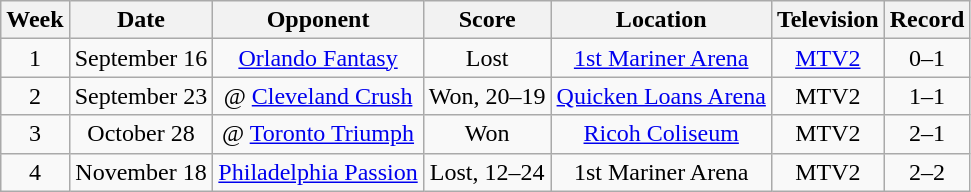<table class="wikitable" style="text-align:center">
<tr>
<th>Week</th>
<th>Date</th>
<th>Opponent</th>
<th>Score</th>
<th>Location</th>
<th>Television</th>
<th>Record</th>
</tr>
<tr>
<td>1</td>
<td>September 16</td>
<td><a href='#'>Orlando Fantasy</a></td>
<td>Lost</td>
<td><a href='#'>1st Mariner Arena</a></td>
<td><a href='#'>MTV2</a></td>
<td>0–1</td>
</tr>
<tr>
<td>2</td>
<td>September 23</td>
<td>@ <a href='#'>Cleveland Crush</a></td>
<td>Won, 20–19</td>
<td><a href='#'>Quicken Loans Arena</a></td>
<td>MTV2</td>
<td>1–1</td>
</tr>
<tr>
<td>3</td>
<td>October 28</td>
<td>@ <a href='#'>Toronto Triumph</a></td>
<td>Won</td>
<td><a href='#'>Ricoh Coliseum</a></td>
<td>MTV2</td>
<td>2–1</td>
</tr>
<tr>
<td>4</td>
<td>November 18</td>
<td><a href='#'>Philadelphia Passion</a></td>
<td>Lost, 12–24</td>
<td>1st Mariner Arena</td>
<td>MTV2</td>
<td>2–2</td>
</tr>
</table>
